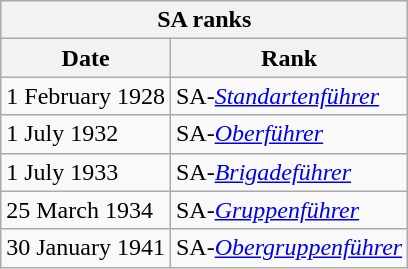<table class="wikitable float-right">
<tr>
<th colspan="2">SA ranks</th>
</tr>
<tr>
<th>Date</th>
<th>Rank</th>
</tr>
<tr>
<td>1 February 1928</td>
<td>SA-<em><a href='#'>Standartenführer</a></em></td>
</tr>
<tr>
<td>1 July 1932</td>
<td>SA-<em><a href='#'>Oberführer</a></em></td>
</tr>
<tr>
<td>1 July 1933</td>
<td>SA-<em><a href='#'>Brigadeführer</a></em></td>
</tr>
<tr>
<td>25 March 1934</td>
<td>SA-<em><a href='#'>Gruppenführer</a></em></td>
</tr>
<tr>
<td>30 January 1941</td>
<td>SA-<em><a href='#'>Obergruppenführer</a></em></td>
</tr>
</table>
